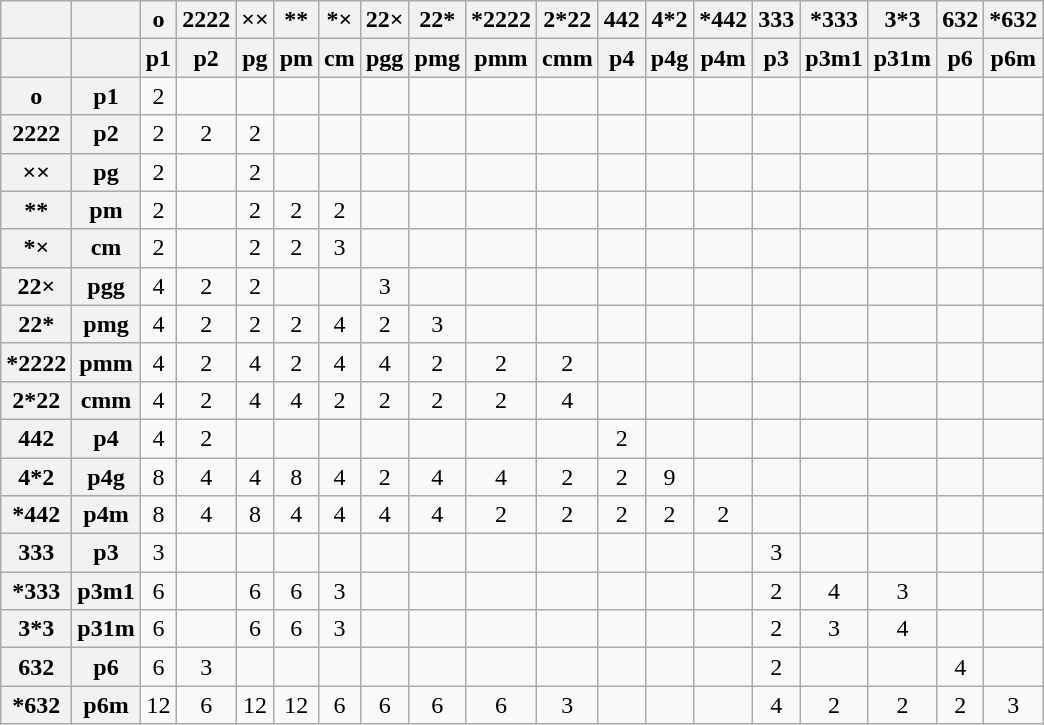<table class=wikitable>
<tr>
<th></th>
<th></th>
<th>o</th>
<th>2222</th>
<th>××</th>
<th>**</th>
<th>*×</th>
<th>22×</th>
<th>22*</th>
<th>*2222</th>
<th>2*22</th>
<th>442</th>
<th>4*2</th>
<th>*442</th>
<th>333</th>
<th>*333</th>
<th>3*3</th>
<th>632</th>
<th>*632</th>
</tr>
<tr>
<th></th>
<th></th>
<th>p1</th>
<th>p2</th>
<th>pg</th>
<th>pm</th>
<th>cm</th>
<th>pgg</th>
<th>pmg</th>
<th>pmm</th>
<th>cmm</th>
<th>p4</th>
<th>p4g</th>
<th>p4m</th>
<th>p3</th>
<th>p3m1</th>
<th>p31m</th>
<th>p6</th>
<th>p6m</th>
</tr>
<tr align=center align=center>
<th>o</th>
<th>p1</th>
<td>2</td>
<td></td>
<td></td>
<td></td>
<td></td>
<td></td>
<td></td>
<td></td>
<td></td>
<td></td>
<td></td>
<td></td>
<td></td>
<td></td>
<td></td>
<td></td>
<td></td>
</tr>
<tr align=center>
<th>2222</th>
<th>p2</th>
<td>2</td>
<td>2</td>
<td>2</td>
<td></td>
<td></td>
<td></td>
<td></td>
<td></td>
<td></td>
<td></td>
<td></td>
<td></td>
<td></td>
<td></td>
<td></td>
<td></td>
<td></td>
</tr>
<tr align=center>
<th>××</th>
<th>pg</th>
<td>2</td>
<td></td>
<td>2</td>
<td></td>
<td></td>
<td></td>
<td></td>
<td></td>
<td></td>
<td></td>
<td></td>
<td></td>
<td></td>
<td></td>
<td></td>
<td></td>
<td></td>
</tr>
<tr align=center>
<th>**</th>
<th>pm</th>
<td>2</td>
<td></td>
<td>2</td>
<td>2</td>
<td>2</td>
<td></td>
<td></td>
<td></td>
<td></td>
<td></td>
<td></td>
<td></td>
<td></td>
<td></td>
<td></td>
<td></td>
<td></td>
</tr>
<tr align=center>
<th>*×</th>
<th>cm</th>
<td>2</td>
<td></td>
<td>2</td>
<td>2</td>
<td>3</td>
<td></td>
<td></td>
<td></td>
<td></td>
<td></td>
<td></td>
<td></td>
<td></td>
<td></td>
<td></td>
<td></td>
<td></td>
</tr>
<tr align=center>
<th>22×</th>
<th>pgg</th>
<td>4</td>
<td>2</td>
<td>2</td>
<td></td>
<td></td>
<td>3</td>
<td></td>
<td></td>
<td></td>
<td></td>
<td></td>
<td></td>
<td></td>
<td></td>
<td></td>
<td></td>
<td></td>
</tr>
<tr align=center>
<th>22*</th>
<th>pmg</th>
<td>4</td>
<td>2</td>
<td>2</td>
<td>2</td>
<td>4</td>
<td>2</td>
<td>3</td>
<td></td>
<td></td>
<td></td>
<td></td>
<td></td>
<td></td>
<td></td>
<td></td>
<td></td>
<td></td>
</tr>
<tr align=center>
<th>*2222</th>
<th>pmm</th>
<td>4</td>
<td>2</td>
<td>4</td>
<td>2</td>
<td>4</td>
<td>4</td>
<td>2</td>
<td>2</td>
<td>2</td>
<td></td>
<td></td>
<td></td>
<td></td>
<td></td>
<td></td>
<td></td>
<td></td>
</tr>
<tr align=center>
<th>2*22</th>
<th>cmm</th>
<td>4</td>
<td>2</td>
<td>4</td>
<td>4</td>
<td>2</td>
<td>2</td>
<td>2</td>
<td>2</td>
<td>4</td>
<td></td>
<td></td>
<td></td>
<td></td>
<td></td>
<td></td>
<td></td>
<td></td>
</tr>
<tr align=center>
<th>442</th>
<th>p4</th>
<td>4</td>
<td>2</td>
<td></td>
<td></td>
<td></td>
<td></td>
<td></td>
<td></td>
<td></td>
<td>2</td>
<td></td>
<td></td>
<td></td>
<td></td>
<td></td>
<td></td>
<td></td>
</tr>
<tr align=center>
<th>4*2</th>
<th>p4g</th>
<td>8</td>
<td>4</td>
<td>4</td>
<td>8</td>
<td>4</td>
<td>2</td>
<td>4</td>
<td>4</td>
<td>2</td>
<td>2</td>
<td>9</td>
<td></td>
<td></td>
<td></td>
<td></td>
<td></td>
<td></td>
</tr>
<tr align=center>
<th>*442</th>
<th>p4m</th>
<td>8</td>
<td>4</td>
<td>8</td>
<td>4</td>
<td>4</td>
<td>4</td>
<td>4</td>
<td>2</td>
<td>2</td>
<td>2</td>
<td>2</td>
<td>2</td>
<td></td>
<td></td>
<td></td>
<td></td>
<td></td>
</tr>
<tr align=center>
<th>333</th>
<th>p3</th>
<td>3</td>
<td></td>
<td></td>
<td></td>
<td></td>
<td></td>
<td></td>
<td></td>
<td></td>
<td></td>
<td></td>
<td></td>
<td>3</td>
<td></td>
<td></td>
<td></td>
<td></td>
</tr>
<tr align=center>
<th>*333</th>
<th>p3m1</th>
<td>6</td>
<td></td>
<td>6</td>
<td>6</td>
<td>3</td>
<td></td>
<td></td>
<td></td>
<td></td>
<td></td>
<td></td>
<td></td>
<td>2</td>
<td>4</td>
<td>3</td>
<td></td>
<td></td>
</tr>
<tr align=center>
<th>3*3</th>
<th>p31m</th>
<td>6</td>
<td></td>
<td>6</td>
<td>6</td>
<td>3</td>
<td></td>
<td></td>
<td></td>
<td></td>
<td></td>
<td></td>
<td></td>
<td>2</td>
<td>3</td>
<td>4</td>
<td></td>
<td></td>
</tr>
<tr align=center>
<th>632</th>
<th>p6</th>
<td>6</td>
<td>3</td>
<td></td>
<td></td>
<td></td>
<td></td>
<td></td>
<td></td>
<td></td>
<td></td>
<td></td>
<td></td>
<td>2</td>
<td></td>
<td></td>
<td>4</td>
<td></td>
</tr>
<tr align=center>
<th>*632</th>
<th>p6m</th>
<td>12</td>
<td>6</td>
<td>12</td>
<td>12</td>
<td>6</td>
<td>6</td>
<td>6</td>
<td>6</td>
<td>3</td>
<td></td>
<td></td>
<td></td>
<td>4</td>
<td>2</td>
<td>2</td>
<td>2</td>
<td>3</td>
</tr>
</table>
